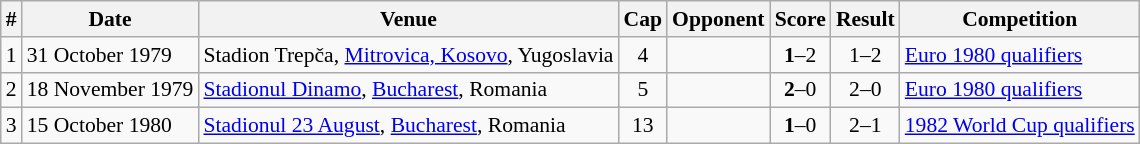<table class="wikitable sortable" style="font-size:90%">
<tr>
<th>#</th>
<th>Date</th>
<th>Venue</th>
<th>Cap</th>
<th>Opponent</th>
<th>Score</th>
<th>Result</th>
<th>Competition</th>
</tr>
<tr>
<td>1</td>
<td>31 October 1979</td>
<td>Stadion Trepča, <a href='#'>Mitrovica, Kosovo</a>, Yugoslavia</td>
<td align=center>4</td>
<td></td>
<td align=center><strong>1</strong>–2</td>
<td align=center>1–2</td>
<td><a href='#'>Euro 1980 qualifiers</a></td>
</tr>
<tr>
<td>2</td>
<td>18 November 1979</td>
<td><a href='#'>Stadionul Dinamo</a>, <a href='#'>Bucharest</a>, Romania</td>
<td align=center>5</td>
<td></td>
<td align=center><strong>2</strong>–0</td>
<td align=center>2–0</td>
<td><a href='#'>Euro 1980 qualifiers</a></td>
</tr>
<tr>
<td>3</td>
<td>15 October 1980</td>
<td><a href='#'>Stadionul 23 August</a>, <a href='#'>Bucharest</a>, Romania</td>
<td align=center>13</td>
<td></td>
<td align=center><strong>1</strong>–0</td>
<td align=center>2–1</td>
<td><a href='#'>1982 World Cup qualifiers</a></td>
</tr>
</table>
